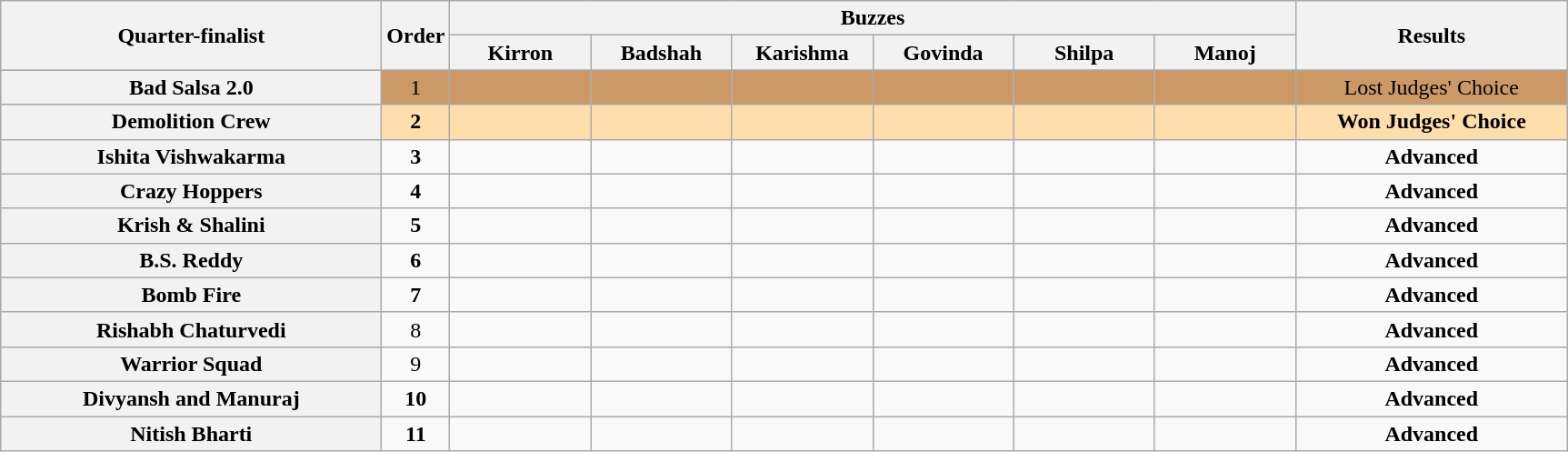<table class="wikitable plainrowheaders sortable" style="text-align:center;">
<tr>
<th rowspan="2" class="unsortable" scope="col" style="width:17em;">Quarter-finalist</th>
<th rowspan="2" scope="col" style="width:1em;">Order</th>
<th colspan="6" class="unsortable" scope="col" style="width:24em;"><strong>Buzzes</strong></th>
<th rowspan="2" class="sortable" scope="col" style="width:12em;">Results</th>
</tr>
<tr>
<th scope="col" class="unsortable" style="width:6em;">Kirron</th>
<th scope="col" class="unsortable" style="width:6em;">Badshah</th>
<th scope="col" class="unsortable" style="width:6em;">Karishma</th>
<th scope="col" class="unsortable" style="width:6em;">Govinda</th>
<th scope="col" class="unsortable" style="width:6em;">Shilpa</th>
<th scope="col" class="unsortable" style="width:6em;">Manoj</th>
</tr>
<tr style="background:#c96;">
<th scope="row">Bad Salsa 2.0</th>
<td>1</td>
<td></td>
<td></td>
<td></td>
<td></td>
<td></td>
<td></td>
<td>Lost Judges' Choice</td>
</tr>
<tr style="background:NavajoWhite;">
<th scope="row"><strong>Demolition Crew</strong></th>
<td><strong>2</strong></td>
<td></td>
<td></td>
<td></td>
<td></td>
<td></td>
<td></td>
<td><strong>Won Judges' Choice</strong></td>
</tr>
<tr>
<th scope="row"><strong>Ishita Vishwakarma</strong></th>
<td><strong>3</strong></td>
<td></td>
<td></td>
<td></td>
<td></td>
<td></td>
<td></td>
<td><strong>Advanced</strong></td>
</tr>
<tr>
<th scope="row"><strong>Crazy Hoppers</strong></th>
<td><strong>4</strong></td>
<td></td>
<td></td>
<td></td>
<td></td>
<td></td>
<td></td>
<td><strong>Advanced</strong></td>
</tr>
<tr>
<th scope="row"><strong>Krish & Shalini</strong></th>
<td><strong>5</strong></td>
<td></td>
<td></td>
<td></td>
<td></td>
<td></td>
<td></td>
<td><strong>Advanced</strong></td>
</tr>
<tr>
<th scope="row"><strong>B.S. Reddy</strong></th>
<td><strong>6</strong></td>
<td></td>
<td></td>
<td></td>
<td></td>
<td></td>
<td></td>
<td><strong>Advanced</strong></td>
</tr>
<tr>
<th scope="row"><strong>Bomb Fire</strong></th>
<td><strong>7</strong></td>
<td></td>
<td></td>
<td></td>
<td></td>
<td></td>
<td></td>
<td><strong>Advanced</strong></td>
</tr>
<tr>
<th scope="row"><strong>Rishabh Chaturvedi</strong></th>
<td>8</td>
<td></td>
<td></td>
<td></td>
<td></td>
<td></td>
<td></td>
<td><strong>Advanced</strong></td>
</tr>
<tr>
<th scope="row"><strong>Warrior Squad</strong></th>
<td>9</td>
<td></td>
<td></td>
<td></td>
<td></td>
<td></td>
<td></td>
<td><strong>Advanced</strong></td>
</tr>
<tr>
<th scope="row"><strong>Divyansh and Manuraj</strong></th>
<td><strong>10</strong></td>
<td></td>
<td></td>
<td></td>
<td></td>
<td></td>
<td></td>
<td><strong>Advanced</strong></td>
</tr>
<tr>
<th scope="row"><strong>Nitish Bharti</strong></th>
<td><strong>11</strong></td>
<td></td>
<td></td>
<td></td>
<td></td>
<td></td>
<td></td>
<td><strong>Advanced</strong></td>
</tr>
</table>
